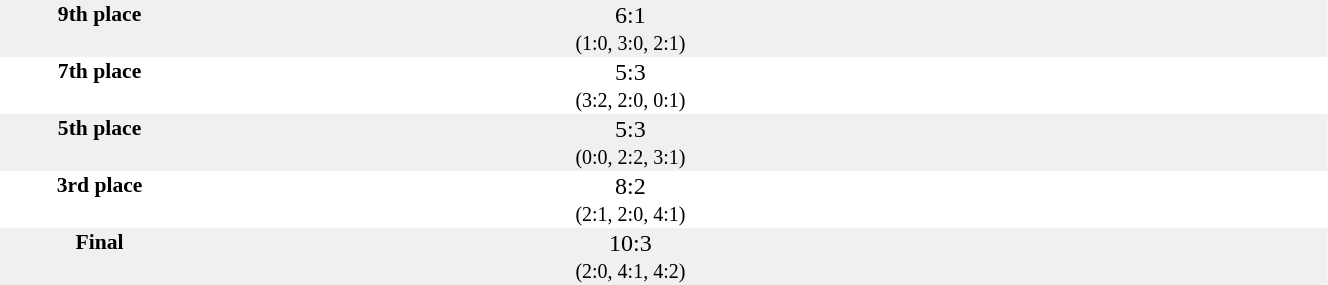<table style="width: 70%; background: #F0F0F0;" cellspacing="0">
<tr valign="top">
<td align="center" width="15%" style="font-size:90%;"><strong>9th place</strong></td>
<td width="25%" align="right"></td>
<td width="15%" align="center">6:1<br><small>(1:0, 3:0, 2:1)</small></td>
<td width="25%" align="left"></td>
<td style="font-size:85%;"></td>
</tr>
<tr style="background: #FFFFFF;" valign="top">
<td align="center" width="15%" style="font-size:90%;"><strong>7th place</strong></td>
<td width="25%" align="right"></td>
<td width="15%" align="center">5:3<br><small>(3:2, 2:0, 0:1)</small></td>
<td width="25%" align="left"></td>
<td style="font-size:85%;"></td>
</tr>
<tr valign="top">
<td align="center" style="font-size:90%;"><strong>5th place</strong></td>
<td align="right"></td>
<td align="center">5:3<br><small>(0:0, 2:2, 3:1)</small></td>
<td align="left"></td>
<td style="font-size:85%;"></td>
</tr>
<tr style="background: #FFFFFF;" valign="top">
<td align="center" width="15%" style="font-size:90%;"><strong>3rd place</strong></td>
<td align="right"></td>
<td align="center">8:2<br><small>(2:1, 2:0, 4:1)</small></td>
<td align="left"></td>
<td style="font-size:85%;"></td>
</tr>
<tr valign="top">
<td align="center" style="font-size:90%;"><strong>Final</strong></td>
<td align="right"></td>
<td align="center">10:3<br><small>(2:0, 4:1, 4:2)</small></td>
<td align="left"></td>
<td style="font-size:85%;"></td>
</tr>
</table>
